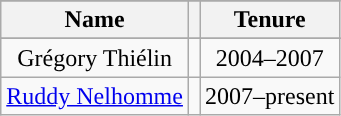<table class="wikitable sortable" style="text-align:center">
<tr>
</tr>
<tr>
<th scope="col">Name</th>
<th scope="col"></th>
<th scope="col">Tenure</th>
</tr>
<tr>
</tr>
<tr>
<td>Grégory Thiélin</td>
<td></td>
<td>2004–2007</td>
</tr>
<tr>
<td><a href='#'>Ruddy Nelhomme</a></td>
<td></td>
<td>2007–present</td>
</tr>
</table>
